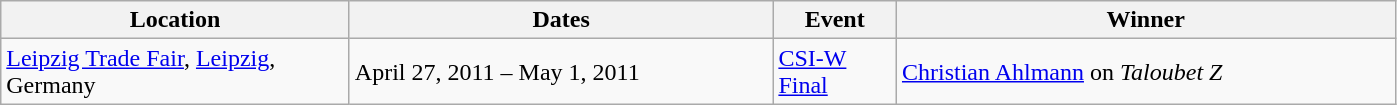<table class="wikitable">
<tr>
<th width=225>Location</th>
<th width=275>Dates</th>
<th width=75>Event</th>
<th width=325>Winner</th>
</tr>
<tr>
<td> <a href='#'>Leipzig Trade Fair</a>, <a href='#'>Leipzig</a>, Germany</td>
<td>April 27, 2011 – May 1, 2011</td>
<td><a href='#'>CSI-W Final</a></td>
<td> <a href='#'>Christian Ahlmann</a> on <em>Taloubet Z</em></td>
</tr>
</table>
